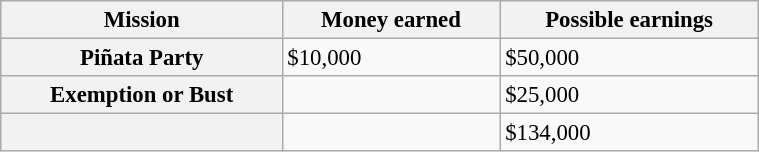<table class="wikitable plainrowheaders floatright" style="font-size: 95%; margin: 10px" align="right" width="40%">
<tr>
<th scope="col">Mission</th>
<th scope="col">Money earned</th>
<th scope="col">Possible earnings</th>
</tr>
<tr>
<th scope="row">Piñata Party</th>
<td>$10,000</td>
<td>$50,000</td>
</tr>
<tr>
<th scope="row">Exemption or Bust</th>
<td></td>
<td>$25,000</td>
</tr>
<tr>
<th scope="row"><strong></strong></th>
<td><strong></strong></td>
<td>$134,000</td>
</tr>
</table>
